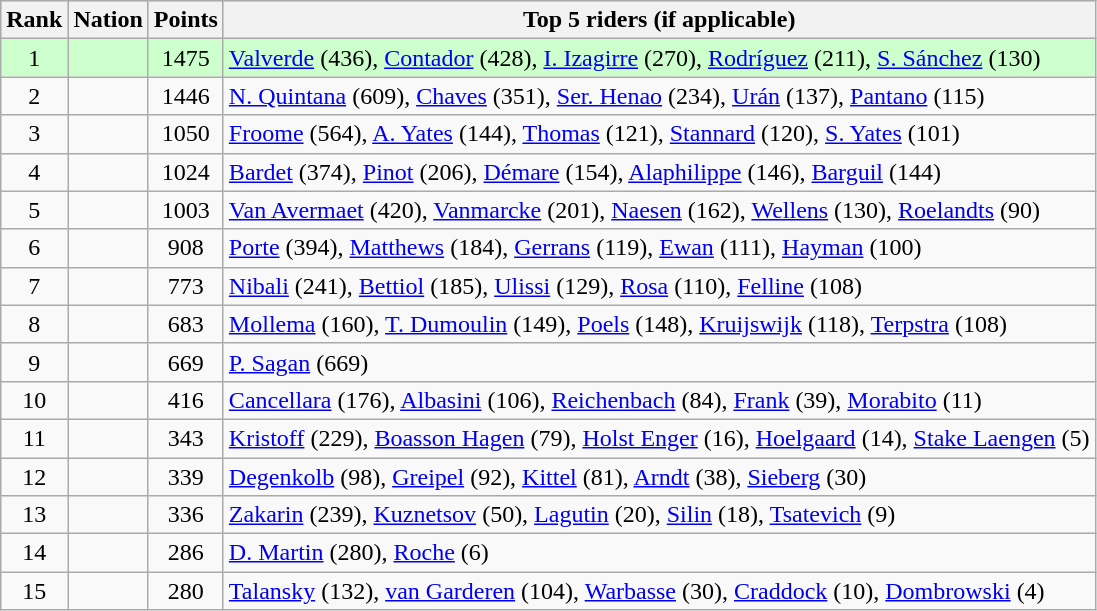<table class="wikitable">
<tr style="background:#ccf;">
<th>Rank</th>
<th>Nation</th>
<th>Points</th>
<th>Top 5 riders (if applicable)</th>
</tr>
<tr style="background:#ccffcc;">
<td align=center>1</td>
<td></td>
<td align=center>1475</td>
<td><a href='#'>Valverde</a> (436), <a href='#'>Contador</a> (428), <a href='#'>I. Izagirre</a> (270), <a href='#'>Rodríguez</a> (211), <a href='#'>S. Sánchez</a> (130)</td>
</tr>
<tr>
<td align=center>2</td>
<td></td>
<td align=center>1446</td>
<td><a href='#'>N. Quintana</a> (609), <a href='#'>Chaves</a> (351), <a href='#'>Ser. Henao</a> (234), <a href='#'>Urán</a> (137), <a href='#'>Pantano</a> (115)</td>
</tr>
<tr>
<td align=center>3</td>
<td></td>
<td align=center>1050</td>
<td><a href='#'>Froome</a> (564), <a href='#'>A. Yates</a> (144), <a href='#'>Thomas</a> (121), <a href='#'>Stannard</a> (120), <a href='#'>S. Yates</a> (101)</td>
</tr>
<tr>
<td align=center>4</td>
<td></td>
<td align=center>1024</td>
<td><a href='#'>Bardet</a> (374), <a href='#'>Pinot</a> (206), <a href='#'>Démare</a> (154), <a href='#'>Alaphilippe</a> (146), <a href='#'>Barguil</a> (144)</td>
</tr>
<tr>
<td align=center>5</td>
<td></td>
<td align=center>1003</td>
<td><a href='#'>Van Avermaet</a> (420), <a href='#'>Vanmarcke</a> (201), <a href='#'>Naesen</a> (162), <a href='#'>Wellens</a> (130), <a href='#'>Roelandts</a> (90)</td>
</tr>
<tr>
<td align=center>6</td>
<td></td>
<td align=center>908</td>
<td><a href='#'>Porte</a> (394), <a href='#'>Matthews</a> (184), <a href='#'>Gerrans</a> (119), <a href='#'>Ewan</a> (111), <a href='#'>Hayman</a> (100)</td>
</tr>
<tr>
<td align=center>7</td>
<td></td>
<td align=center>773</td>
<td><a href='#'>Nibali</a> (241), <a href='#'>Bettiol</a> (185), <a href='#'>Ulissi</a> (129), <a href='#'>Rosa</a> (110), <a href='#'>Felline</a> (108)</td>
</tr>
<tr>
<td align=center>8</td>
<td></td>
<td align=center>683</td>
<td><a href='#'>Mollema</a> (160), <a href='#'>T. Dumoulin</a> (149), <a href='#'>Poels</a> (148), <a href='#'>Kruijswijk</a> (118), <a href='#'>Terpstra</a> (108)</td>
</tr>
<tr>
<td align=center>9</td>
<td></td>
<td align=center>669</td>
<td><a href='#'>P. Sagan</a> (669)</td>
</tr>
<tr>
<td align=center>10</td>
<td></td>
<td align=center>416</td>
<td><a href='#'>Cancellara</a> (176), <a href='#'>Albasini</a> (106), <a href='#'>Reichenbach</a> (84), <a href='#'>Frank</a> (39), <a href='#'>Morabito</a> (11)</td>
</tr>
<tr>
<td align=center>11</td>
<td></td>
<td align=center>343</td>
<td><a href='#'>Kristoff</a> (229), <a href='#'>Boasson Hagen</a> (79), <a href='#'>Holst Enger</a> (16), <a href='#'>Hoelgaard</a> (14), <a href='#'>Stake Laengen</a> (5)</td>
</tr>
<tr>
<td align=center>12</td>
<td></td>
<td align=center>339</td>
<td><a href='#'>Degenkolb</a> (98), <a href='#'>Greipel</a> (92), <a href='#'>Kittel</a> (81), <a href='#'>Arndt</a> (38), <a href='#'>Sieberg</a> (30)</td>
</tr>
<tr>
<td align=center>13</td>
<td></td>
<td align=center>336</td>
<td><a href='#'>Zakarin</a> (239), <a href='#'>Kuznetsov</a> (50), <a href='#'>Lagutin</a> (20), <a href='#'>Silin</a> (18), <a href='#'>Tsatevich</a> (9)</td>
</tr>
<tr>
<td align=center>14</td>
<td></td>
<td align=center>286</td>
<td><a href='#'>D. Martin</a> (280), <a href='#'>Roche</a> (6)</td>
</tr>
<tr>
<td align=center>15</td>
<td></td>
<td align=center>280</td>
<td><a href='#'>Talansky</a> (132), <a href='#'>van Garderen</a> (104), <a href='#'>Warbasse</a> (30), <a href='#'>Craddock</a> (10), <a href='#'>Dombrowski</a> (4)</td>
</tr>
</table>
